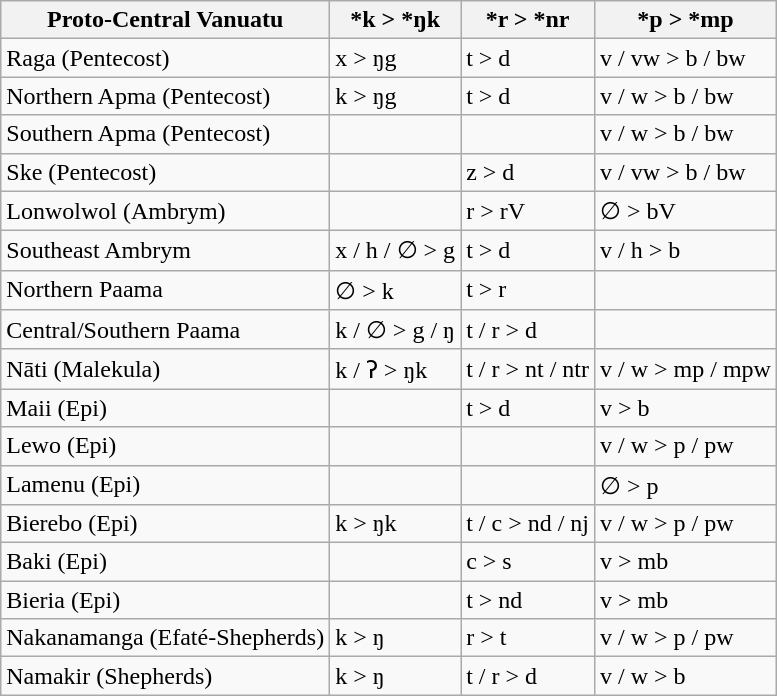<table class="wikitable">
<tr>
<th>Proto-Central Vanuatu</th>
<th>*k > *ŋk</th>
<th>*r > *nr</th>
<th>*p > *mp</th>
</tr>
<tr>
<td>Raga (Pentecost)</td>
<td>x > ŋg</td>
<td>t > d</td>
<td>v / vw > b / bw</td>
</tr>
<tr>
<td>Northern Apma (Pentecost)</td>
<td>k > ŋg</td>
<td>t > d</td>
<td>v / w > b / bw</td>
</tr>
<tr>
<td>Southern Apma (Pentecost)</td>
<td></td>
<td></td>
<td>v / w > b / bw</td>
</tr>
<tr>
<td>Ske (Pentecost)</td>
<td></td>
<td>z > d</td>
<td>v / vw > b / bw</td>
</tr>
<tr>
<td>Lonwolwol (Ambrym)</td>
<td></td>
<td>r > rV</td>
<td>∅ > bV</td>
</tr>
<tr>
<td>Southeast Ambrym</td>
<td>x / h / ∅ > g</td>
<td>t > d</td>
<td>v / h > b</td>
</tr>
<tr>
<td>Northern Paama</td>
<td>∅ > k</td>
<td>t > r</td>
<td></td>
</tr>
<tr>
<td>Central/Southern Paama</td>
<td>k / ∅ > g / ŋ</td>
<td>t / r > d</td>
<td></td>
</tr>
<tr>
<td>Nāti (Malekula)</td>
<td>k / ʔ > ŋk</td>
<td>t / r > nt / ntr</td>
<td>v / w > mp / mpw</td>
</tr>
<tr>
<td>Maii (Epi)</td>
<td></td>
<td>t > d</td>
<td>v > b</td>
</tr>
<tr>
<td>Lewo (Epi)</td>
<td></td>
<td></td>
<td>v / w > p / pw</td>
</tr>
<tr>
<td>Lamenu (Epi)</td>
<td></td>
<td></td>
<td>∅ > p</td>
</tr>
<tr>
<td>Bierebo (Epi)</td>
<td>k > ŋk</td>
<td>t / c > nd / nj</td>
<td>v / w > p / pw</td>
</tr>
<tr>
<td>Baki (Epi)</td>
<td></td>
<td>c > s</td>
<td>v > mb</td>
</tr>
<tr>
<td>Bieria (Epi)</td>
<td></td>
<td>t > nd</td>
<td>v > mb</td>
</tr>
<tr>
<td>Nakanamanga (Efaté-Shepherds)</td>
<td>k > ŋ</td>
<td>r > t</td>
<td>v / w > p / pw</td>
</tr>
<tr>
<td>Namakir (Shepherds)</td>
<td>k > ŋ</td>
<td>t / r > d</td>
<td>v / w > b</td>
</tr>
</table>
